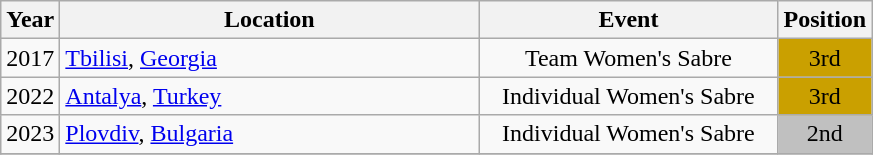<table class="wikitable" style="text-align:center;">
<tr>
<th>Year</th>
<th style="width:17em">Location</th>
<th style="width:12em">Event</th>
<th>Position</th>
</tr>
<tr>
<td>2017</td>
<td rowspan="1" align="left"> <a href='#'>Tbilisi</a>, <a href='#'>Georgia</a></td>
<td>Team Women's Sabre</td>
<td bgcolor="caramel">3rd</td>
</tr>
<tr>
<td>2022</td>
<td rowspan="1" align="left"> <a href='#'>Antalya</a>, <a href='#'>Turkey</a></td>
<td>Individual Women's Sabre</td>
<td bgcolor="caramel">3rd</td>
</tr>
<tr>
<td>2023</td>
<td rowspan="1" align="left"> <a href='#'>Plovdiv</a>, <a href='#'>Bulgaria</a></td>
<td>Individual Women's Sabre</td>
<td bgcolor="Silver">2nd</td>
</tr>
<tr>
</tr>
</table>
